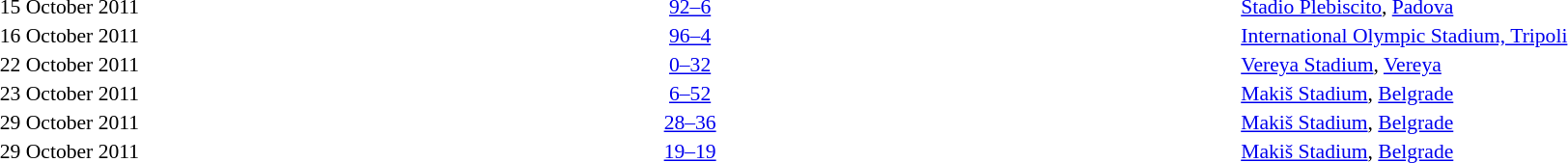<table style="width:100%;" cellspacing="1">
<tr>
<th width=15%></th>
<th width=25%></th>
<th width=10%></th>
<th width=25%></th>
</tr>
<tr style=font-size:90%>
<td align=right>15 October 2011</td>
<td align=right></td>
<td align=center><a href='#'>92–6</a></td>
<td></td>
<td><a href='#'>Stadio Plebiscito</a>, <a href='#'>Padova</a></td>
</tr>
<tr style=font-size:90%>
<td align=right>16 October 2011</td>
<td align=right></td>
<td align=center><a href='#'>96–4</a></td>
<td></td>
<td><a href='#'>International Olympic Stadium, Tripoli</a></td>
</tr>
<tr style=font-size:90%>
<td align=right>22 October 2011</td>
<td align=right></td>
<td align=center><a href='#'>0–32</a></td>
<td></td>
<td><a href='#'>Vereya Stadium</a>, <a href='#'>Vereya</a></td>
</tr>
<tr style=font-size:90%>
<td align=right>23 October 2011</td>
<td align=right></td>
<td align=center><a href='#'>6–52</a></td>
<td></td>
<td><a href='#'>Makiš Stadium</a>, <a href='#'>Belgrade</a></td>
</tr>
<tr style=font-size:90%>
<td align=right>29 October 2011</td>
<td align=right></td>
<td align=center><a href='#'>28–36</a></td>
<td></td>
<td><a href='#'>Makiš Stadium</a>, <a href='#'>Belgrade</a></td>
</tr>
<tr style=font-size:90%>
<td align=right>29 October 2011</td>
<td align=right></td>
<td align=center><a href='#'>19–19</a></td>
<td></td>
<td><a href='#'>Makiš Stadium</a>, <a href='#'>Belgrade</a></td>
</tr>
</table>
